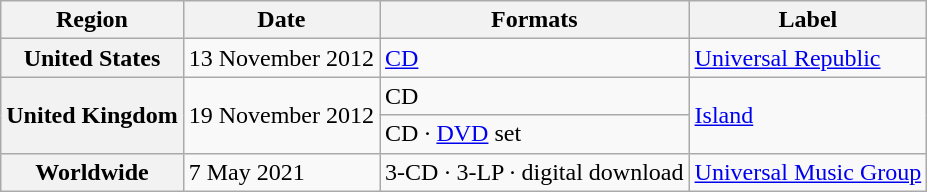<table class="wikitable plainrowheaders">
<tr>
<th scope="col">Region</th>
<th scope="col">Date</th>
<th scope="col">Formats</th>
<th scope="col">Label</th>
</tr>
<tr>
<th scope="row">United States</th>
<td>13 November 2012</td>
<td><a href='#'>CD</a></td>
<td><a href='#'>Universal Republic</a></td>
</tr>
<tr>
<th scope="row" rowspan="2">United Kingdom</th>
<td rowspan="2">19 November 2012</td>
<td>CD</td>
<td rowspan="2"><a href='#'>Island</a></td>
</tr>
<tr>
<td>CD · <a href='#'>DVD</a> set</td>
</tr>
<tr>
<th scope="row">Worldwide</th>
<td>7 May 2021</td>
<td>3-CD · 3-LP · digital download</td>
<td><a href='#'>Universal Music Group</a></td>
</tr>
</table>
